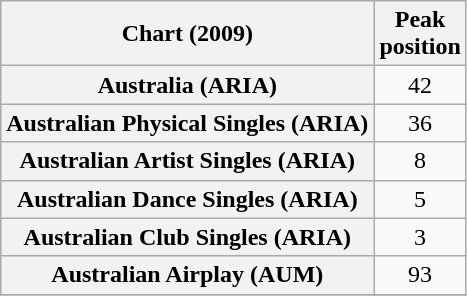<table class="wikitable sortable plainrowheaders" style="text-align:center">
<tr>
<th>Chart (2009)</th>
<th>Peak<br> position</th>
</tr>
<tr>
<th scope="row">Australia (ARIA)</th>
<td>42</td>
</tr>
<tr>
<th scope="row">Australian Physical Singles (ARIA)</th>
<td>36</td>
</tr>
<tr>
<th scope="row">Australian Artist Singles (ARIA)</th>
<td>8</td>
</tr>
<tr>
<th scope="row">Australian Dance Singles (ARIA)</th>
<td>5</td>
</tr>
<tr>
<th scope="row">Australian Club Singles (ARIA)</th>
<td>3</td>
</tr>
<tr>
<th scope="row">Australian Airplay (AUM)</th>
<td>93</td>
</tr>
<tr>
</tr>
</table>
